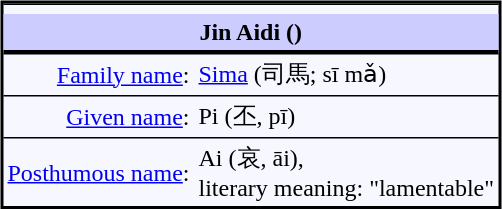<table cellpadding=3px cellspacing=0px bgcolor=#f7f8ff style="float:right; border:2px solid; margin:5px;">
<tr>
<td colspan=2 align=center style="border-top:1px solid"></td>
</tr>
<tr>
<th align=center style="background:#ccf; border-bottom:2px solid" colspan=2><strong>Jin Aidi</strong> ()</th>
</tr>
<tr>
<td align=right style="border-top:1px solid"><a href='#'>Family name</a>:</td>
<td style="border-top:1px solid"><a href='#'>Sima</a> (司馬; sī mǎ)</td>
</tr>
<tr>
<td align=right style="border-top:1px solid"><a href='#'>Given name</a>:</td>
<td style="border-top:1px solid">Pi (丕, pī)</td>
</tr>
<tr>
<td align=right style="border-top:1px solid"><a href='#'>Posthumous name</a>:</td>
<td style="border-top:1px solid">Ai (哀, āi),<br>literary meaning: "lamentable"</td>
</tr>
<tr>
</tr>
</table>
